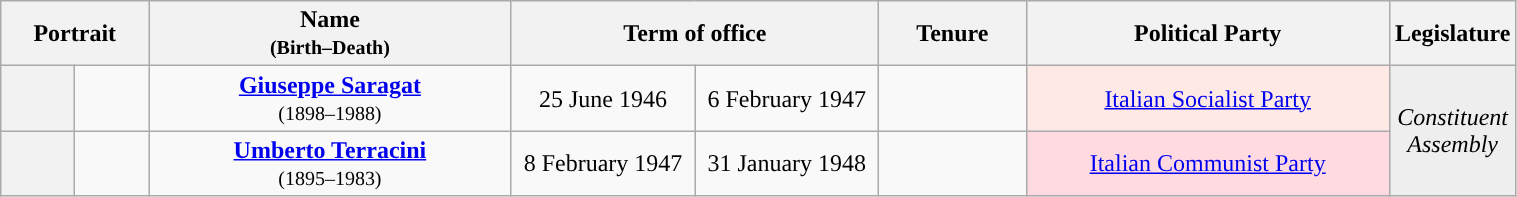<table class="wikitable" style="text-align:center; width:80%; border:1px #AAAAFF solid">
<tr>
<th colspan=2 width=10%>Portrait</th>
<th width=25%>Name<br><small>(Birth–Death)</small></th>
<th colspan=2 width=25%>Term of office</th>
<th width=10%>Tenure<br></th>
<th width=25%>Political Party</th>
<th width=10%>Legislature</th>
</tr>
<tr>
<th style="background:"></th>
<td></td>
<td><strong><a href='#'>Giuseppe Saragat</a></strong><br><small>(1898–1988)</small></td>
<td>25 June 1946</td>
<td>6 February 1947</td>
<td></td>
<td bgcolor=#FFE9E5><a href='#'>Italian Socialist Party</a></td>
<td rowspan=2 bgcolor=#EEEEEE><em>Constituent Assembly</em><br><a href='#'></a></td>
</tr>
<tr>
<th style="background:"></th>
<td></td>
<td><strong><a href='#'>Umberto Terracini</a></strong><br><small>(1895–1983)</small></td>
<td>8 February 1947</td>
<td>31 January 1948</td>
<td></td>
<td bgcolor=#FFDAE1><a href='#'>Italian Communist Party</a></td>
</tr>
</table>
